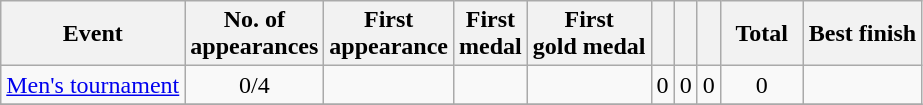<table class="wikitable sortable" style="text-align:center">
<tr>
<th>Event</th>
<th>No. of<br>appearances</th>
<th>First<br>appearance</th>
<th>First<br>medal</th>
<th>First<br>gold medal</th>
<th width:3em; font-weight:bold;"></th>
<th width:3em; font-weight:bold;"></th>
<th width:3em; font-weight:bold;"></th>
<th style="width:3em; font-weight:bold;">Total</th>
<th>Best finish</th>
</tr>
<tr>
<td align=left><a href='#'>Men's tournament</a></td>
<td>0/4</td>
<td></td>
<td></td>
<td></td>
<td>0</td>
<td>0</td>
<td>0</td>
<td>0</td>
<td></td>
</tr>
<tr>
</tr>
</table>
